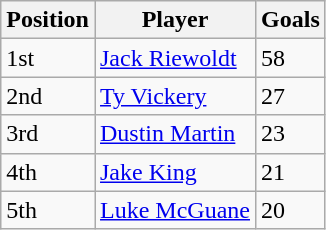<table class="wikitable">
<tr>
<th>Position</th>
<th>Player</th>
<th>Goals</th>
</tr>
<tr>
<td>1st</td>
<td><a href='#'>Jack Riewoldt</a></td>
<td>58</td>
</tr>
<tr>
<td>2nd</td>
<td><a href='#'>Ty Vickery</a></td>
<td>27</td>
</tr>
<tr>
<td>3rd</td>
<td><a href='#'>Dustin Martin</a></td>
<td>23</td>
</tr>
<tr>
<td>4th</td>
<td><a href='#'>Jake King</a></td>
<td>21</td>
</tr>
<tr>
<td>5th</td>
<td><a href='#'>Luke McGuane</a></td>
<td>20</td>
</tr>
</table>
